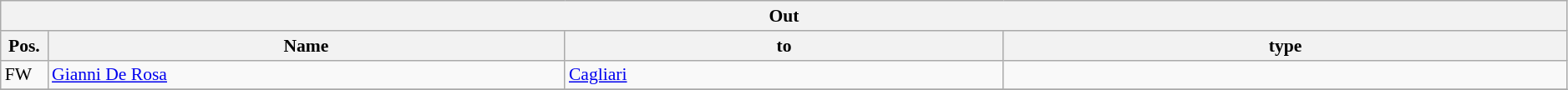<table class="wikitable" style="font-size:90%;width:99%;">
<tr>
<th colspan="4">Out</th>
</tr>
<tr>
<th width=3%>Pos.</th>
<th width=33%>Name</th>
<th width=28%>to</th>
<th width=36%>type</th>
</tr>
<tr>
<td>FW</td>
<td><a href='#'>Gianni De Rosa</a></td>
<td><a href='#'>Cagliari</a></td>
<td></td>
</tr>
<tr>
</tr>
</table>
